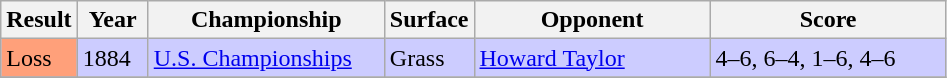<table class="sortable wikitable">
<tr>
<th style="width:40px;">Result</th>
<th style="width:40px;">Year</th>
<th style="width:150px;">Championship</th>
<th style="width:50px">Surface</th>
<th style="width:150px;">Opponent</th>
<th style="width:150px;" class="unsortable">Score</th>
</tr>
<tr style="background:#ccccff;">
<td style="background:#ffa07a;">Loss</td>
<td>1884</td>
<td><a href='#'>U.S. Championships</a></td>
<td>Grass</td>
<td> <a href='#'>Howard Taylor</a></td>
<td>4–6, 6–4, 1–6, 4–6</td>
</tr>
<tr bgcolor="#CCCCFF">
</tr>
</table>
